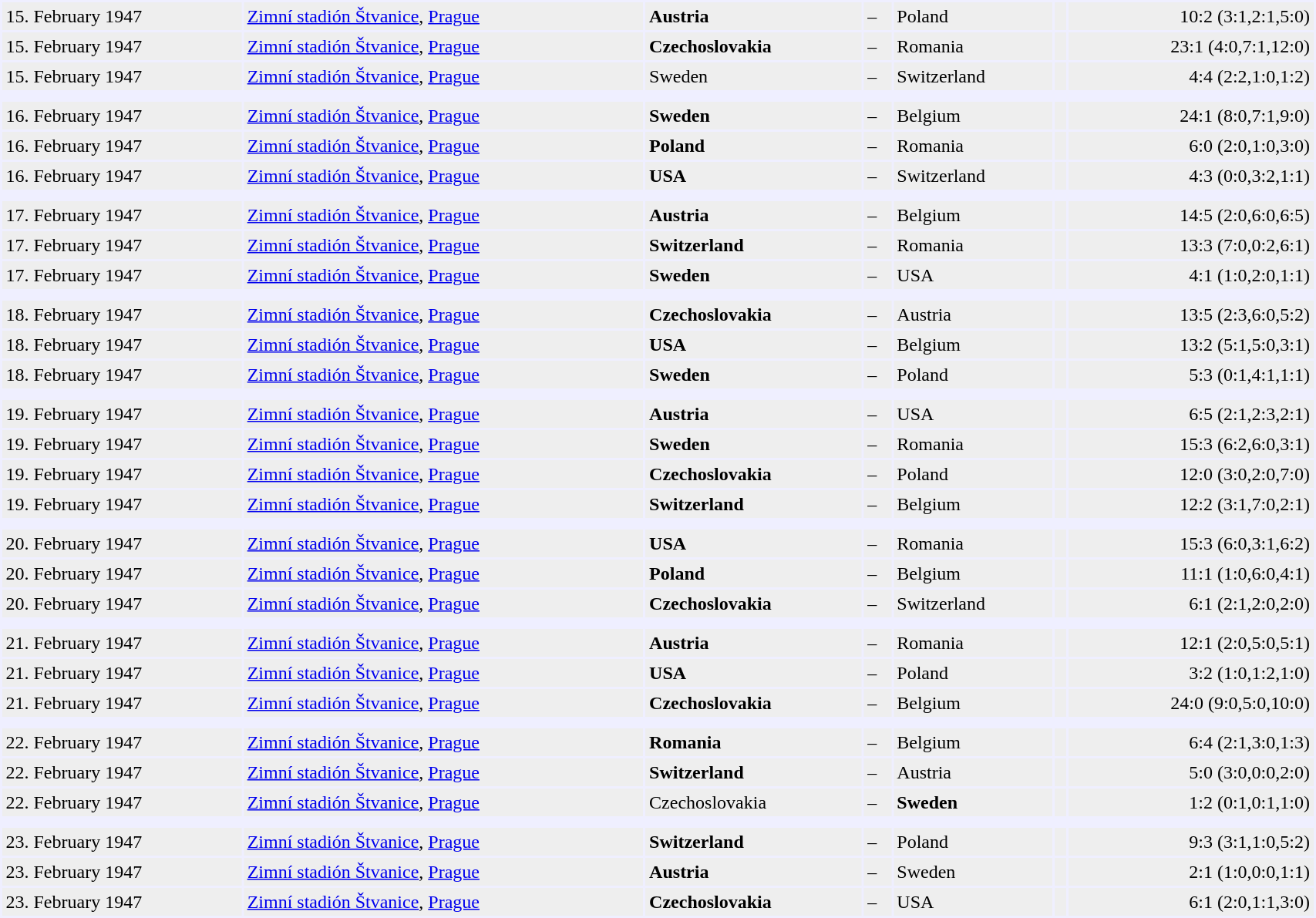<table cellspacing="2" border="0" cellpadding="3" bgcolor="#EFEFFF" width="90%">
<tr>
<td bgcolor="#EEEEEE">15. February 1947</td>
<td bgcolor="#EEEEEE"><a href='#'>Zimní stadión Štvanice</a>, <a href='#'>Prague</a></td>
<td bgcolor="#EEEEEE"> <strong>Austria</strong></td>
<td bgcolor="#EEEEEE">–</td>
<td bgcolor="#EEEEEE"> Poland</td>
<td bgcolor="#EEEEEE"></td>
<td bgcolor="#EEEEEE" align="right">10:2 (3:1,2:1,5:0)</td>
</tr>
<tr>
<td bgcolor="#EEEEEE">15. February 1947</td>
<td bgcolor="#EEEEEE"><a href='#'>Zimní stadión Štvanice</a>, <a href='#'>Prague</a></td>
<td bgcolor="#EEEEEE"> <strong>Czechoslovakia</strong></td>
<td bgcolor="#EEEEEE">–</td>
<td bgcolor="#EEEEEE"> Romania</td>
<td bgcolor="#EEEEEE"></td>
<td bgcolor="#EEEEEE" align="right">23:1 (4:0,7:1,12:0)</td>
</tr>
<tr>
<td bgcolor="#EEEEEE">15. February 1947</td>
<td bgcolor="#EEEEEE"><a href='#'>Zimní stadión Štvanice</a>, <a href='#'>Prague</a></td>
<td bgcolor="#EEEEEE"> Sweden</td>
<td bgcolor="#EEEEEE">–</td>
<td bgcolor="#EEEEEE"> Switzerland</td>
<td bgcolor="#EEEEEE"></td>
<td bgcolor="#EEEEEE" align="right">4:4 (2:2,1:0,1:2)</td>
</tr>
<tr>
<td></td>
</tr>
<tr>
<td bgcolor="#EEEEEE">16. February 1947</td>
<td bgcolor="#EEEEEE"><a href='#'>Zimní stadión Štvanice</a>, <a href='#'>Prague</a></td>
<td bgcolor="#EEEEEE"> <strong>Sweden</strong></td>
<td bgcolor="#EEEEEE">–</td>
<td bgcolor="#EEEEEE"> Belgium</td>
<td bgcolor="#EEEEEE"></td>
<td bgcolor="#EEEEEE" align="right">24:1 (8:0,7:1,9:0)</td>
</tr>
<tr>
<td bgcolor="#EEEEEE">16. February 1947</td>
<td bgcolor="#EEEEEE"><a href='#'>Zimní stadión Štvanice</a>, <a href='#'>Prague</a></td>
<td bgcolor="#EEEEEE"> <strong>Poland</strong></td>
<td bgcolor="#EEEEEE">–</td>
<td bgcolor="#EEEEEE"> Romania</td>
<td bgcolor="#EEEEEE"></td>
<td bgcolor="#EEEEEE" align="right">6:0 (2:0,1:0,3:0)</td>
</tr>
<tr>
<td bgcolor="#EEEEEE">16. February 1947</td>
<td bgcolor="#EEEEEE"><a href='#'>Zimní stadión Štvanice</a>, <a href='#'>Prague</a></td>
<td bgcolor="#EEEEEE"> <strong>USA</strong></td>
<td bgcolor="#EEEEEE">–</td>
<td bgcolor="#EEEEEE"> Switzerland</td>
<td bgcolor="#EEEEEE"></td>
<td bgcolor="#EEEEEE" align="right">4:3 (0:0,3:2,1:1)</td>
</tr>
<tr>
<td></td>
</tr>
<tr>
<td bgcolor="#EEEEEE">17. February 1947</td>
<td bgcolor="#EEEEEE"><a href='#'>Zimní stadión Štvanice</a>, <a href='#'>Prague</a></td>
<td bgcolor="#EEEEEE"> <strong>Austria</strong></td>
<td bgcolor="#EEEEEE">–</td>
<td bgcolor="#EEEEEE"> Belgium</td>
<td bgcolor="#EEEEEE"></td>
<td bgcolor="#EEEEEE" align="right">14:5 (2:0,6:0,6:5)</td>
</tr>
<tr>
<td bgcolor="#EEEEEE">17. February 1947</td>
<td bgcolor="#EEEEEE"><a href='#'>Zimní stadión Štvanice</a>, <a href='#'>Prague</a></td>
<td bgcolor="#EEEEEE"> <strong>Switzerland</strong></td>
<td bgcolor="#EEEEEE">–</td>
<td bgcolor="#EEEEEE"> Romania</td>
<td bgcolor="#EEEEEE"></td>
<td bgcolor="#EEEEEE" align="right">13:3 (7:0,0:2,6:1)</td>
</tr>
<tr>
<td bgcolor="#EEEEEE">17. February 1947</td>
<td bgcolor="#EEEEEE"><a href='#'>Zimní stadión Štvanice</a>, <a href='#'>Prague</a></td>
<td bgcolor="#EEEEEE"> <strong>Sweden</strong></td>
<td bgcolor="#EEEEEE">–</td>
<td bgcolor="#EEEEEE"> USA</td>
<td bgcolor="#EEEEEE"></td>
<td bgcolor="#EEEEEE" align="right">4:1 (1:0,2:0,1:1)</td>
</tr>
<tr>
<td></td>
</tr>
<tr>
<td bgcolor="#EEEEEE">18. February 1947</td>
<td bgcolor="#EEEEEE"><a href='#'>Zimní stadión Štvanice</a>, <a href='#'>Prague</a></td>
<td bgcolor="#EEEEEE"> <strong>Czechoslovakia</strong></td>
<td bgcolor="#EEEEEE">–</td>
<td bgcolor="#EEEEEE"> Austria</td>
<td bgcolor="#EEEEEE"></td>
<td bgcolor="#EEEEEE" align="right">13:5 (2:3,6:0,5:2)</td>
</tr>
<tr>
<td bgcolor="#EEEEEE">18. February 1947</td>
<td bgcolor="#EEEEEE"><a href='#'>Zimní stadión Štvanice</a>, <a href='#'>Prague</a></td>
<td bgcolor="#EEEEEE"> <strong>USA</strong></td>
<td bgcolor="#EEEEEE">–</td>
<td bgcolor="#EEEEEE"> Belgium</td>
<td bgcolor="#EEEEEE"></td>
<td bgcolor="#EEEEEE" align="right">13:2 (5:1,5:0,3:1)</td>
</tr>
<tr>
<td bgcolor="#EEEEEE">18. February 1947</td>
<td bgcolor="#EEEEEE"><a href='#'>Zimní stadión Štvanice</a>, <a href='#'>Prague</a></td>
<td bgcolor="#EEEEEE"> <strong>Sweden</strong></td>
<td bgcolor="#EEEEEE">–</td>
<td bgcolor="#EEEEEE"> Poland</td>
<td bgcolor="#EEEEEE"></td>
<td bgcolor="#EEEEEE" align="right">5:3 (0:1,4:1,1:1)</td>
</tr>
<tr>
<td></td>
</tr>
<tr>
<td bgcolor="#EEEEEE">19. February 1947</td>
<td bgcolor="#EEEEEE"><a href='#'>Zimní stadión Štvanice</a>, <a href='#'>Prague</a></td>
<td bgcolor="#EEEEEE"> <strong>Austria</strong></td>
<td bgcolor="#EEEEEE">–</td>
<td bgcolor="#EEEEEE"> USA</td>
<td bgcolor="#EEEEEE"></td>
<td bgcolor="#EEEEEE" align="right">6:5 (2:1,2:3,2:1)</td>
</tr>
<tr>
<td bgcolor="#EEEEEE">19. February 1947</td>
<td bgcolor="#EEEEEE"><a href='#'>Zimní stadión Štvanice</a>, <a href='#'>Prague</a></td>
<td bgcolor="#EEEEEE"> <strong>Sweden</strong></td>
<td bgcolor="#EEEEEE">–</td>
<td bgcolor="#EEEEEE"> Romania</td>
<td bgcolor="#EEEEEE"></td>
<td bgcolor="#EEEEEE" align="right">15:3 (6:2,6:0,3:1)</td>
</tr>
<tr>
<td bgcolor="#EEEEEE">19. February 1947</td>
<td bgcolor="#EEEEEE"><a href='#'>Zimní stadión Štvanice</a>, <a href='#'>Prague</a></td>
<td bgcolor="#EEEEEE"> <strong>Czechoslovakia</strong></td>
<td bgcolor="#EEEEEE">–</td>
<td bgcolor="#EEEEEE"> Poland</td>
<td bgcolor="#EEEEEE"></td>
<td bgcolor="#EEEEEE" align="right">12:0 (3:0,2:0,7:0)</td>
</tr>
<tr>
<td bgcolor="#EEEEEE">19. February 1947</td>
<td bgcolor="#EEEEEE"><a href='#'>Zimní stadión Štvanice</a>, <a href='#'>Prague</a></td>
<td bgcolor="#EEEEEE"> <strong>Switzerland</strong></td>
<td bgcolor="#EEEEEE">–</td>
<td bgcolor="#EEEEEE"> Belgium</td>
<td bgcolor="#EEEEEE"></td>
<td bgcolor="#EEEEEE" align="right">12:2 (3:1,7:0,2:1)</td>
</tr>
<tr>
<td></td>
</tr>
<tr>
<td bgcolor="#EEEEEE">20. February 1947</td>
<td bgcolor="#EEEEEE"><a href='#'>Zimní stadión Štvanice</a>, <a href='#'>Prague</a></td>
<td bgcolor="#EEEEEE"> <strong>USA</strong></td>
<td bgcolor="#EEEEEE">–</td>
<td bgcolor="#EEEEEE"> Romania</td>
<td bgcolor="#EEEEEE"></td>
<td bgcolor="#EEEEEE" align="right">15:3 (6:0,3:1,6:2)</td>
</tr>
<tr>
<td bgcolor="#EEEEEE">20. February 1947</td>
<td bgcolor="#EEEEEE"><a href='#'>Zimní stadión Štvanice</a>, <a href='#'>Prague</a></td>
<td bgcolor="#EEEEEE"> <strong>Poland</strong></td>
<td bgcolor="#EEEEEE">–</td>
<td bgcolor="#EEEEEE"> Belgium</td>
<td bgcolor="#EEEEEE"></td>
<td bgcolor="#EEEEEE" align="right">11:1 (1:0,6:0,4:1)</td>
</tr>
<tr>
<td bgcolor="#EEEEEE">20. February 1947</td>
<td bgcolor="#EEEEEE"><a href='#'>Zimní stadión Štvanice</a>, <a href='#'>Prague</a></td>
<td bgcolor="#EEEEEE"> <strong>Czechoslovakia</strong></td>
<td bgcolor="#EEEEEE">–</td>
<td bgcolor="#EEEEEE"> Switzerland</td>
<td bgcolor="#EEEEEE"></td>
<td bgcolor="#EEEEEE" align="right">6:1 (2:1,2:0,2:0)</td>
</tr>
<tr>
<td></td>
</tr>
<tr>
<td bgcolor="#EEEEEE">21. February 1947</td>
<td bgcolor="#EEEEEE"><a href='#'>Zimní stadión Štvanice</a>, <a href='#'>Prague</a></td>
<td bgcolor="#EEEEEE"> <strong>Austria</strong></td>
<td bgcolor="#EEEEEE">–</td>
<td bgcolor="#EEEEEE"> Romania</td>
<td bgcolor="#EEEEEE"></td>
<td bgcolor="#EEEEEE" align="right">12:1 (2:0,5:0,5:1)</td>
</tr>
<tr>
<td bgcolor="#EEEEEE">21. February 1947</td>
<td bgcolor="#EEEEEE"><a href='#'>Zimní stadión Štvanice</a>, <a href='#'>Prague</a></td>
<td bgcolor="#EEEEEE"> <strong>USA</strong></td>
<td bgcolor="#EEEEEE">–</td>
<td bgcolor="#EEEEEE"> Poland</td>
<td bgcolor="#EEEEEE"></td>
<td bgcolor="#EEEEEE" align="right">3:2 (1:0,1:2,1:0)</td>
</tr>
<tr>
<td bgcolor="#EEEEEE">21. February 1947</td>
<td bgcolor="#EEEEEE"><a href='#'>Zimní stadión Štvanice</a>, <a href='#'>Prague</a></td>
<td bgcolor="#EEEEEE"> <strong>Czechoslovakia</strong></td>
<td bgcolor="#EEEEEE">–</td>
<td bgcolor="#EEEEEE"> Belgium</td>
<td bgcolor="#EEEEEE"></td>
<td bgcolor="#EEEEEE" align="right">24:0 (9:0,5:0,10:0)</td>
</tr>
<tr>
<td></td>
</tr>
<tr>
<td bgcolor="#EEEEEE">22. February 1947</td>
<td bgcolor="#EEEEEE"><a href='#'>Zimní stadión Štvanice</a>, <a href='#'>Prague</a></td>
<td bgcolor="#EEEEEE"> <strong>Romania</strong></td>
<td bgcolor="#EEEEEE">–</td>
<td bgcolor="#EEEEEE"> Belgium</td>
<td bgcolor="#EEEEEE"></td>
<td bgcolor="#EEEEEE" align="right">6:4 (2:1,3:0,1:3)</td>
</tr>
<tr>
<td bgcolor="#EEEEEE">22. February 1947</td>
<td bgcolor="#EEEEEE"><a href='#'>Zimní stadión Štvanice</a>, <a href='#'>Prague</a></td>
<td bgcolor="#EEEEEE"> <strong>Switzerland</strong></td>
<td bgcolor="#EEEEEE">–</td>
<td bgcolor="#EEEEEE"> Austria</td>
<td bgcolor="#EEEEEE"></td>
<td bgcolor="#EEEEEE" align="right">5:0 (3:0,0:0,2:0)</td>
</tr>
<tr>
<td bgcolor="#EEEEEE">22. February 1947</td>
<td bgcolor="#EEEEEE"><a href='#'>Zimní stadión Štvanice</a>, <a href='#'>Prague</a></td>
<td bgcolor="#EEEEEE"> Czechoslovakia</td>
<td bgcolor="#EEEEEE">–</td>
<td bgcolor="#EEEEEE"> <strong>Sweden</strong></td>
<td bgcolor="#EEEEEE"></td>
<td bgcolor="#EEEEEE" align="right">1:2 (0:1,0:1,1:0)</td>
</tr>
<tr>
<td></td>
</tr>
<tr>
<td bgcolor="#EEEEEE">23. February 1947</td>
<td bgcolor="#EEEEEE"><a href='#'>Zimní stadión Štvanice</a>, <a href='#'>Prague</a></td>
<td bgcolor="#EEEEEE"> <strong>Switzerland</strong></td>
<td bgcolor="#EEEEEE">–</td>
<td bgcolor="#EEEEEE"> Poland</td>
<td bgcolor="#EEEEEE"></td>
<td bgcolor="#EEEEEE" align="right">9:3 (3:1,1:0,5:2)</td>
</tr>
<tr>
<td bgcolor="#EEEEEE">23. February 1947</td>
<td bgcolor="#EEEEEE"><a href='#'>Zimní stadión Štvanice</a>, <a href='#'>Prague</a></td>
<td bgcolor="#EEEEEE"> <strong>Austria</strong></td>
<td bgcolor="#EEEEEE">–</td>
<td bgcolor="#EEEEEE"> Sweden</td>
<td bgcolor="#EEEEEE"></td>
<td bgcolor="#EEEEEE" align="right">2:1 (1:0,0:0,1:1)</td>
</tr>
<tr>
<td bgcolor="#EEEEEE">23. February 1947</td>
<td bgcolor="#EEEEEE"><a href='#'>Zimní stadión Štvanice</a>, <a href='#'>Prague</a></td>
<td bgcolor="#EEEEEE"> <strong>Czechoslovakia</strong></td>
<td bgcolor="#EEEEEE">–</td>
<td bgcolor="#EEEEEE"> USA</td>
<td bgcolor="#EEEEEE"></td>
<td bgcolor="#EEEEEE" align="right">6:1 (2:0,1:1,3:0)</td>
</tr>
</table>
